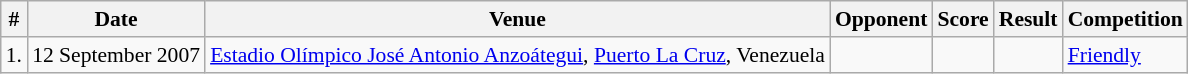<table class="wikitable collapsible collapsed" style="font-size:90%">
<tr>
<th>#</th>
<th>Date</th>
<th>Venue</th>
<th>Opponent</th>
<th>Score</th>
<th>Result</th>
<th>Competition</th>
</tr>
<tr>
<td>1.</td>
<td>12 September 2007</td>
<td><a href='#'>Estadio Olímpico José Antonio Anzoátegui</a>, <a href='#'>Puerto La Cruz</a>, Venezuela</td>
<td></td>
<td></td>
<td></td>
<td><a href='#'>Friendly</a></td>
</tr>
</table>
